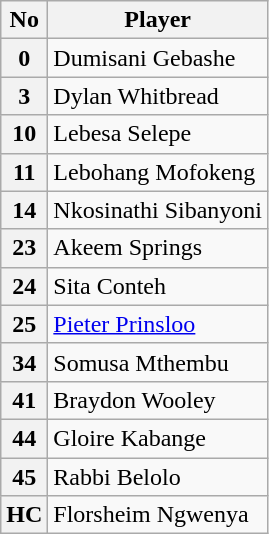<table class="wikitable">
<tr>
<th>No</th>
<th>Player</th>
</tr>
<tr>
<th>0</th>
<td>Dumisani Gebashe</td>
</tr>
<tr>
<th>3</th>
<td>Dylan Whitbread</td>
</tr>
<tr>
<th>10</th>
<td>Lebesa Selepe</td>
</tr>
<tr>
<th>11</th>
<td>Lebohang Mofokeng</td>
</tr>
<tr>
<th>14</th>
<td>Nkosinathi Sibanyoni</td>
</tr>
<tr>
<th>23</th>
<td>Akeem Springs</td>
</tr>
<tr>
<th>24</th>
<td>Sita Conteh</td>
</tr>
<tr>
<th>25</th>
<td><a href='#'>Pieter Prinsloo</a></td>
</tr>
<tr>
<th>34</th>
<td>Somusa Mthembu</td>
</tr>
<tr>
<th>41</th>
<td>Braydon Wooley</td>
</tr>
<tr>
<th>44</th>
<td>Gloire Kabange</td>
</tr>
<tr>
<th>45</th>
<td>Rabbi Belolo</td>
</tr>
<tr>
<th>HC</th>
<td>Florsheim Ngwenya</td>
</tr>
</table>
